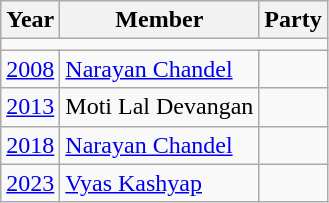<table class="wikitable sortable">
<tr>
<th>Year</th>
<th>Member</th>
<th colspan="2">Party</th>
</tr>
<tr>
<td colspan="4"></td>
</tr>
<tr>
<td><a href='#'>2008</a></td>
<td><a href='#'>Narayan Chandel</a></td>
<td></td>
</tr>
<tr>
<td><a href='#'>2013</a></td>
<td>Moti Lal Devangan</td>
<td></td>
</tr>
<tr>
<td><a href='#'>2018</a></td>
<td><a href='#'>Narayan Chandel</a></td>
<td></td>
</tr>
<tr>
<td><a href='#'>2023</a></td>
<td><a href='#'>Vyas Kashyap</a></td>
<td></td>
</tr>
</table>
